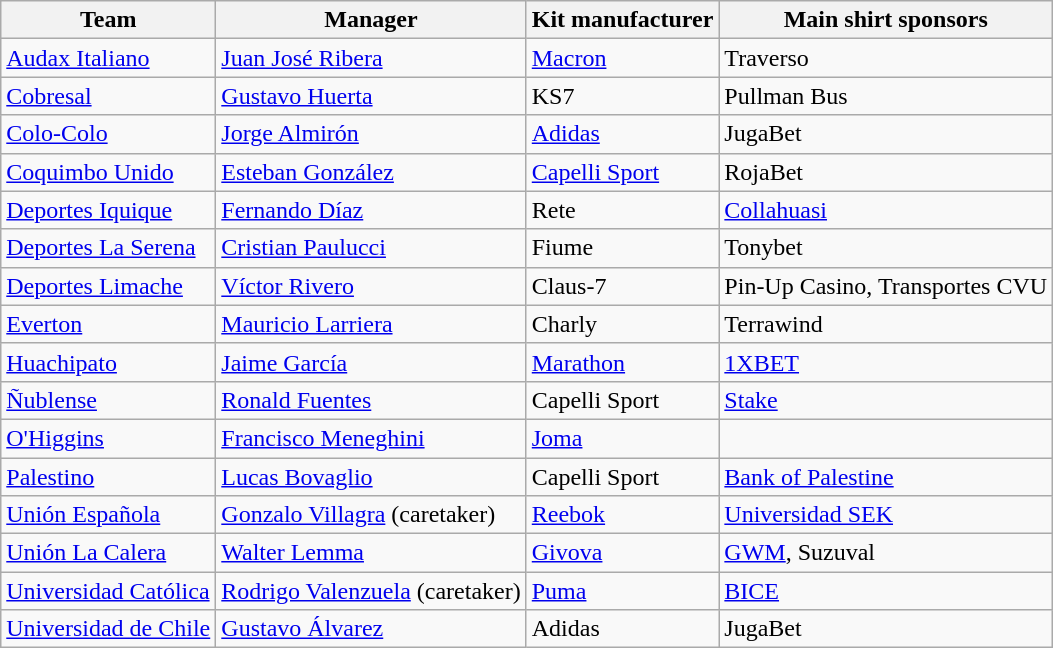<table class="wikitable sortable">
<tr>
<th>Team</th>
<th>Manager</th>
<th>Kit manufacturer</th>
<th>Main shirt sponsors</th>
</tr>
<tr>
<td><a href='#'>Audax Italiano</a></td>
<td> <a href='#'>Juan José Ribera</a></td>
<td><a href='#'>Macron</a></td>
<td>Traverso</td>
</tr>
<tr>
<td><a href='#'>Cobresal</a></td>
<td> <a href='#'>Gustavo Huerta</a></td>
<td>KS7</td>
<td>Pullman Bus</td>
</tr>
<tr>
<td><a href='#'>Colo-Colo</a></td>
<td> <a href='#'>Jorge Almirón</a></td>
<td><a href='#'>Adidas</a></td>
<td>JugaBet</td>
</tr>
<tr>
<td><a href='#'>Coquimbo Unido</a></td>
<td> <a href='#'>Esteban González</a></td>
<td><a href='#'>Capelli Sport</a></td>
<td>RojaBet</td>
</tr>
<tr>
<td><a href='#'>Deportes Iquique</a></td>
<td> <a href='#'>Fernando Díaz</a></td>
<td>Rete</td>
<td><a href='#'>Collahuasi</a></td>
</tr>
<tr>
<td><a href='#'>Deportes La Serena</a></td>
<td> <a href='#'>Cristian Paulucci</a></td>
<td>Fiume</td>
<td>Tonybet</td>
</tr>
<tr>
<td><a href='#'>Deportes Limache</a></td>
<td> <a href='#'>Víctor Rivero</a></td>
<td>Claus-7</td>
<td>Pin-Up Casino, Transportes CVU</td>
</tr>
<tr>
<td><a href='#'>Everton</a></td>
<td> <a href='#'>Mauricio Larriera</a></td>
<td>Charly</td>
<td>Terrawind</td>
</tr>
<tr>
<td><a href='#'>Huachipato</a></td>
<td> <a href='#'>Jaime García</a></td>
<td><a href='#'>Marathon</a></td>
<td><a href='#'>1XBET</a></td>
</tr>
<tr>
<td><a href='#'>Ñublense</a></td>
<td> <a href='#'>Ronald Fuentes</a></td>
<td>Capelli Sport</td>
<td><a href='#'>Stake</a></td>
</tr>
<tr>
<td><a href='#'>O'Higgins</a></td>
<td> <a href='#'>Francisco Meneghini</a></td>
<td><a href='#'>Joma</a></td>
<td></td>
</tr>
<tr>
<td><a href='#'>Palestino</a></td>
<td> <a href='#'>Lucas Bovaglio</a></td>
<td>Capelli Sport</td>
<td><a href='#'>Bank of Palestine</a></td>
</tr>
<tr>
<td><a href='#'>Unión Española</a></td>
<td> <a href='#'>Gonzalo Villagra</a> (caretaker)</td>
<td><a href='#'>Reebok</a></td>
<td><a href='#'>Universidad SEK</a></td>
</tr>
<tr>
<td><a href='#'>Unión La Calera</a></td>
<td> <a href='#'>Walter Lemma</a></td>
<td><a href='#'>Givova</a></td>
<td><a href='#'>GWM</a>, Suzuval</td>
</tr>
<tr>
<td><a href='#'>Universidad Católica</a></td>
<td> <a href='#'>Rodrigo Valenzuela</a> (caretaker)</td>
<td><a href='#'>Puma</a></td>
<td><a href='#'>BICE</a></td>
</tr>
<tr>
<td><a href='#'>Universidad de Chile</a></td>
<td> <a href='#'>Gustavo Álvarez</a></td>
<td>Adidas</td>
<td>JugaBet</td>
</tr>
</table>
